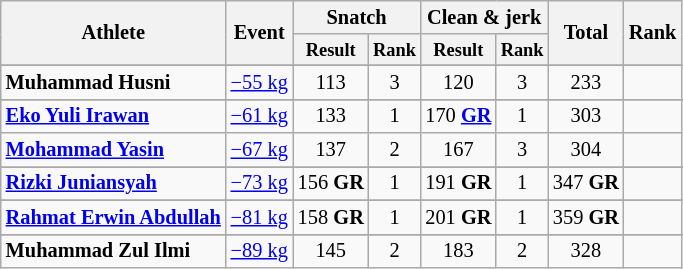<table class="wikitable" style="font-size:85%">
<tr>
<th rowspan="2">Athlete</th>
<th rowspan="2">Event</th>
<th colspan="2">Snatch</th>
<th colspan="2">Clean & jerk</th>
<th rowspan="2">Total</th>
<th rowspan="2">Rank</th>
</tr>
<tr style="font-size:90%">
<th>Result</th>
<th>Rank</th>
<th>Result</th>
<th>Rank</th>
</tr>
<tr>
</tr>
<tr align=center>
<td align=left><strong>Muhammad Husni</strong></td>
<td align=left><a href='#'>−55 kg</a></td>
<td>113</td>
<td>3</td>
<td>120</td>
<td>3</td>
<td>233</td>
<td></td>
</tr>
<tr>
</tr>
<tr align=center>
<td align=left><strong><a href='#'>Eko Yuli Irawan</a></strong></td>
<td align=left><a href='#'>−61 kg</a></td>
<td>133</td>
<td>1</td>
<td>170 <strong><a href='#'>GR</a></strong></td>
<td>1</td>
<td>303</td>
<td></td>
</tr>
<tr align=center>
<td align=left><strong><a href='#'>Mohammad Yasin</a></strong></td>
<td align=left><a href='#'>−67 kg</a></td>
<td>137</td>
<td>2</td>
<td>167</td>
<td>3</td>
<td>304</td>
<td></td>
</tr>
<tr>
</tr>
<tr align=center>
<td align=left><strong><a href='#'>Rizki Juniansyah</a></strong></td>
<td align=left><a href='#'>−73 kg</a></td>
<td>156 <strong>GR</strong></td>
<td>1</td>
<td>191 <strong>GR</strong></td>
<td>1</td>
<td>347 <strong>GR</strong></td>
<td></td>
</tr>
<tr>
</tr>
<tr align=center>
<td align=left><strong><a href='#'>Rahmat Erwin Abdullah</a></strong></td>
<td align=left><a href='#'>−81 kg</a></td>
<td>158 <strong>GR</strong></td>
<td>1</td>
<td>201 <strong>GR</strong></td>
<td>1</td>
<td>359 <strong>GR</strong></td>
<td></td>
</tr>
<tr>
</tr>
<tr align=center>
<td align=left><strong>Muhammad Zul Ilmi</strong></td>
<td align=left><a href='#'>−89 kg</a></td>
<td>145</td>
<td>2</td>
<td>183</td>
<td>2</td>
<td>328</td>
<td></td>
</tr>
</table>
